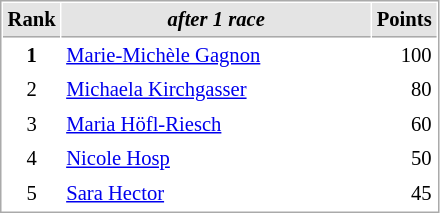<table cellspacing="1" cellpadding="3" style="border:1px solid #aaa; font-size:86%;">
<tr style="background:#e4e4e4;">
<th style="border-bottom:1px solid #aaa; width:10px;">Rank</th>
<th style="border-bottom:1px solid #aaa; width:200px;"><strong><em>after 1 race</em></strong></th>
<th style="border-bottom:1px solid #aaa; width:20px;">Points</th>
</tr>
<tr>
<td style="text-align:center;"><strong>1</strong></td>
<td><strong></strong> <a href='#'>Marie-Michèle Gagnon</a> </td>
<td align="right">100</td>
</tr>
<tr>
<td style="text-align:center;">2</td>
<td> <a href='#'>Michaela Kirchgasser</a></td>
<td align="right">80</td>
</tr>
<tr>
<td style="text-align:center;">3</td>
<td> <a href='#'>Maria Höfl-Riesch</a></td>
<td align="right">60</td>
</tr>
<tr>
<td style="text-align:center;">4</td>
<td> <a href='#'>Nicole Hosp</a></td>
<td align="right">50</td>
</tr>
<tr>
<td style="text-align:center;">5</td>
<td> <a href='#'>Sara Hector</a></td>
<td align="right">45</td>
</tr>
</table>
